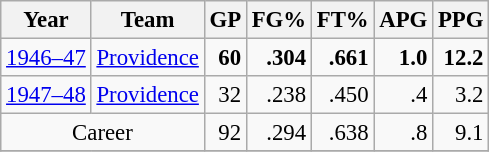<table class="wikitable sortable" style="font-size:95%; text-align:right;">
<tr>
<th>Year</th>
<th>Team</th>
<th>GP</th>
<th>FG%</th>
<th>FT%</th>
<th>APG</th>
<th>PPG</th>
</tr>
<tr>
<td style="text-align:left;"><a href='#'>1946–47</a></td>
<td style="text-align:left;"><a href='#'>Providence</a></td>
<td><strong>60</strong></td>
<td><strong>.304</strong></td>
<td><strong>.661</strong></td>
<td><strong>1.0</strong></td>
<td><strong>12.2</strong></td>
</tr>
<tr>
<td style="text-align:left;"><a href='#'>1947–48</a></td>
<td style="text-align:left;"><a href='#'>Providence</a></td>
<td>32</td>
<td>.238</td>
<td>.450</td>
<td>.4</td>
<td>3.2</td>
</tr>
<tr>
<td style="text-align:center;" colspan="2">Career</td>
<td>92</td>
<td>.294</td>
<td>.638</td>
<td>.8</td>
<td>9.1</td>
</tr>
<tr>
</tr>
</table>
